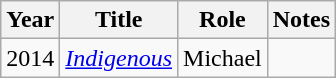<table class="wikitable sortable">
<tr>
<th>Year</th>
<th>Title</th>
<th>Role</th>
<th class="unsortable">Notes</th>
</tr>
<tr>
<td>2014</td>
<td><em><a href='#'>Indigenous</a></em></td>
<td>Michael</td>
<td></td>
</tr>
</table>
